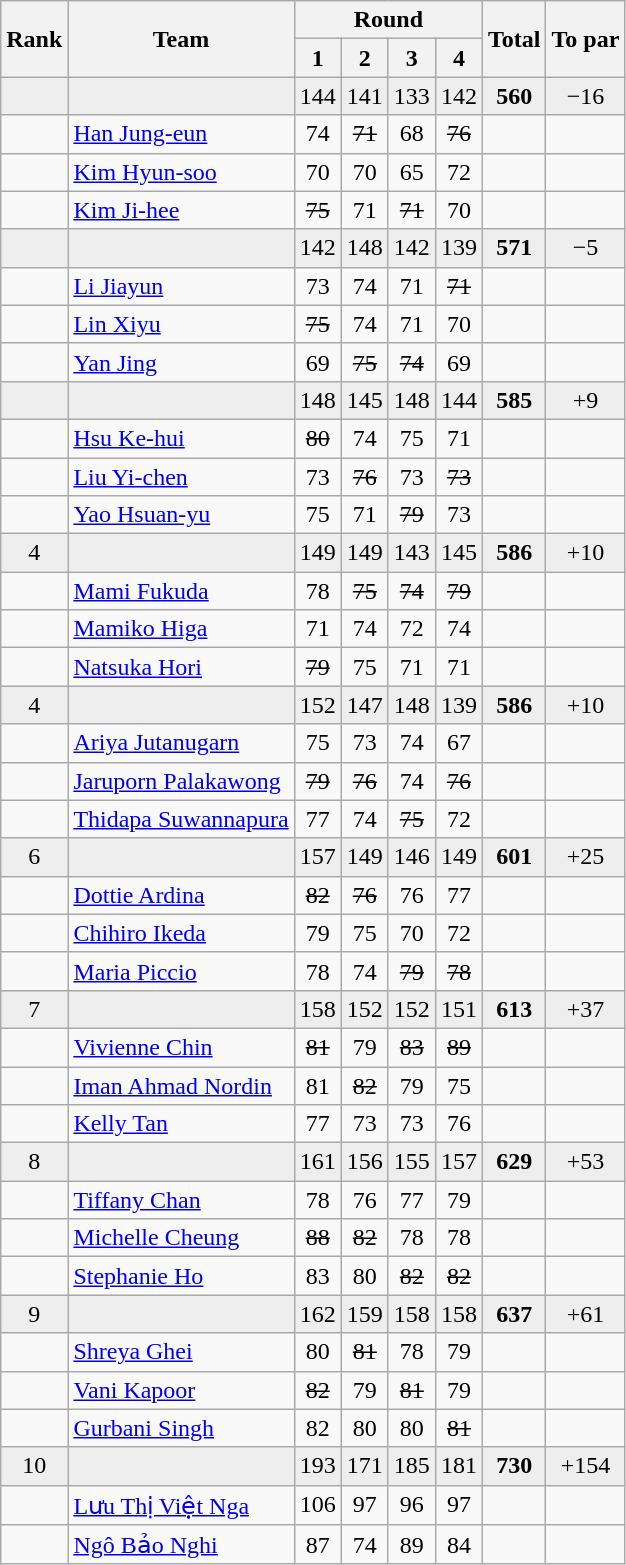<table class=wikitable style="text-align:center">
<tr>
<th rowspan="2">Rank</th>
<th rowspan="2">Team</th>
<th colspan="4">Round</th>
<th rowspan="2">Total</th>
<th rowspan="2">To par</th>
</tr>
<tr>
<th>1</th>
<th>2</th>
<th>3</th>
<th>4</th>
</tr>
<tr style="background:#eeeeee;">
<td></td>
<td align=left></td>
<td>144</td>
<td>141</td>
<td>133</td>
<td>142</td>
<td><strong>560</strong></td>
<td>−16</td>
</tr>
<tr>
<td></td>
<td align=left><a href='#'>Han Jung-eun</a></td>
<td>74</td>
<td><s>71</s></td>
<td>68</td>
<td><s>76</s></td>
<td></td>
<td></td>
</tr>
<tr>
<td></td>
<td align=left><a href='#'>Kim Hyun-soo</a></td>
<td>70</td>
<td>70</td>
<td>65</td>
<td>72</td>
<td></td>
<td></td>
</tr>
<tr>
<td></td>
<td align=left><a href='#'>Kim Ji-hee</a></td>
<td><s>75</s></td>
<td>71</td>
<td><s>71</s></td>
<td>70</td>
<td></td>
<td></td>
</tr>
<tr style="background:#eeeeee;">
<td></td>
<td align=left></td>
<td>142</td>
<td>148</td>
<td>142</td>
<td>139</td>
<td><strong>571</strong></td>
<td>−5</td>
</tr>
<tr>
<td></td>
<td align=left><a href='#'>Li Jiayun</a></td>
<td>73</td>
<td>74</td>
<td>71</td>
<td><s>71</s></td>
<td></td>
<td></td>
</tr>
<tr>
<td></td>
<td align=left><a href='#'>Lin Xiyu</a></td>
<td><s>75</s></td>
<td>74</td>
<td>71</td>
<td>70</td>
<td></td>
<td></td>
</tr>
<tr>
<td></td>
<td align=left><a href='#'>Yan Jing</a></td>
<td>69</td>
<td><s>75</s></td>
<td><s>74</s></td>
<td>69</td>
<td></td>
<td></td>
</tr>
<tr style="background:#eeeeee;">
<td></td>
<td align=left></td>
<td>148</td>
<td>145</td>
<td>148</td>
<td>144</td>
<td><strong>585</strong></td>
<td>+9</td>
</tr>
<tr>
<td></td>
<td align=left><a href='#'>Hsu Ke-hui</a></td>
<td><s>80</s></td>
<td>74</td>
<td>75</td>
<td>71</td>
<td></td>
<td></td>
</tr>
<tr>
<td></td>
<td align=left><a href='#'>Liu Yi-chen</a></td>
<td>73</td>
<td><s>76</s></td>
<td>73</td>
<td><s>73</s></td>
<td></td>
<td></td>
</tr>
<tr>
<td></td>
<td align=left><a href='#'>Yao Hsuan-yu</a></td>
<td>75</td>
<td>71</td>
<td><s>79</s></td>
<td>73</td>
<td></td>
<td></td>
</tr>
<tr style="background:#eeeeee;">
<td>4</td>
<td align=left></td>
<td>149</td>
<td>149</td>
<td>143</td>
<td>145</td>
<td><strong>586</strong></td>
<td>+10</td>
</tr>
<tr>
<td></td>
<td align=left><a href='#'>Mami Fukuda</a></td>
<td>78</td>
<td><s>75</s></td>
<td><s>74</s></td>
<td><s>79</s></td>
<td></td>
<td></td>
</tr>
<tr>
<td></td>
<td align=left><a href='#'>Mamiko Higa</a></td>
<td>71</td>
<td>74</td>
<td>72</td>
<td>74</td>
<td></td>
<td></td>
</tr>
<tr>
<td></td>
<td align=left><a href='#'>Natsuka Hori</a></td>
<td><s>79</s></td>
<td>75</td>
<td>71</td>
<td>71</td>
<td></td>
<td></td>
</tr>
<tr style="background:#eeeeee;">
<td>4</td>
<td align=left></td>
<td>152</td>
<td>147</td>
<td>148</td>
<td>139</td>
<td><strong>586</strong></td>
<td>+10</td>
</tr>
<tr>
<td></td>
<td align=left><a href='#'>Ariya Jutanugarn</a></td>
<td>75</td>
<td>73</td>
<td>74</td>
<td>67</td>
<td></td>
<td></td>
</tr>
<tr>
<td></td>
<td align=left><a href='#'>Jaruporn Palakawong</a></td>
<td><s>79</s></td>
<td><s>76</s></td>
<td>74</td>
<td><s>76</s></td>
<td></td>
<td></td>
</tr>
<tr>
<td></td>
<td align=left><a href='#'>Thidapa Suwannapura</a></td>
<td>77</td>
<td>74</td>
<td><s>75</s></td>
<td>72</td>
<td></td>
<td></td>
</tr>
<tr style="background:#eeeeee;">
<td>6</td>
<td align=left></td>
<td>157</td>
<td>149</td>
<td>146</td>
<td>149</td>
<td><strong>601</strong></td>
<td>+25</td>
</tr>
<tr>
<td></td>
<td align=left><a href='#'>Dottie Ardina</a></td>
<td><s>82</s></td>
<td><s>76</s></td>
<td>76</td>
<td>77</td>
<td></td>
<td></td>
</tr>
<tr>
<td></td>
<td align=left><a href='#'>Chihiro Ikeda</a></td>
<td>79</td>
<td>75</td>
<td>70</td>
<td>72</td>
<td></td>
<td></td>
</tr>
<tr>
<td></td>
<td align=left><a href='#'>Maria Piccio</a></td>
<td>78</td>
<td>74</td>
<td><s>79</s></td>
<td><s>78</s></td>
<td></td>
<td></td>
</tr>
<tr style="background:#eeeeee;">
<td>7</td>
<td align=left></td>
<td>158</td>
<td>152</td>
<td>152</td>
<td>151</td>
<td><strong>613</strong></td>
<td>+37</td>
</tr>
<tr>
<td></td>
<td align=left><a href='#'>Vivienne Chin</a></td>
<td><s>81</s></td>
<td>79</td>
<td><s>83</s></td>
<td><s>89</s></td>
<td></td>
<td></td>
</tr>
<tr>
<td></td>
<td align=left><a href='#'>Iman Ahmad Nordin</a></td>
<td>81</td>
<td><s>82</s></td>
<td>79</td>
<td>75</td>
<td></td>
<td></td>
</tr>
<tr>
<td></td>
<td align=left><a href='#'>Kelly Tan</a></td>
<td>77</td>
<td>73</td>
<td>73</td>
<td>76</td>
<td></td>
<td></td>
</tr>
<tr style="background:#eeeeee;">
<td>8</td>
<td align=left></td>
<td>161</td>
<td>156</td>
<td>155</td>
<td>157</td>
<td><strong>629</strong></td>
<td>+53</td>
</tr>
<tr>
<td></td>
<td align=left><a href='#'>Tiffany Chan</a></td>
<td>78</td>
<td>76</td>
<td>77</td>
<td>79</td>
<td></td>
<td></td>
</tr>
<tr>
<td></td>
<td align=left><a href='#'>Michelle Cheung</a></td>
<td><s>88</s></td>
<td><s>82</s></td>
<td>78</td>
<td>78</td>
<td></td>
<td></td>
</tr>
<tr>
<td></td>
<td align=left><a href='#'>Stephanie Ho</a></td>
<td>83</td>
<td>80</td>
<td><s>82</s></td>
<td><s>82</s></td>
<td></td>
<td></td>
</tr>
<tr style="background:#eeeeee;">
<td>9</td>
<td align=left></td>
<td>162</td>
<td>159</td>
<td>158</td>
<td>158</td>
<td><strong>637</strong></td>
<td>+61</td>
</tr>
<tr>
<td></td>
<td align=left><a href='#'>Shreya Ghei</a></td>
<td>80</td>
<td><s>81</s></td>
<td>78</td>
<td>79</td>
<td></td>
<td></td>
</tr>
<tr>
<td></td>
<td align=left><a href='#'>Vani Kapoor</a></td>
<td><s>82</s></td>
<td>79</td>
<td><s>81</s></td>
<td>79</td>
<td></td>
<td></td>
</tr>
<tr>
<td></td>
<td align=left><a href='#'>Gurbani Singh</a></td>
<td>82</td>
<td>80</td>
<td>80</td>
<td><s>81</s></td>
<td></td>
<td></td>
</tr>
<tr style="background:#eeeeee;">
<td>10</td>
<td align=left></td>
<td>193</td>
<td>171</td>
<td>185</td>
<td>181</td>
<td><strong>730</strong></td>
<td>+154</td>
</tr>
<tr>
<td></td>
<td align=left><a href='#'>Lưu Thị Việt Nga</a></td>
<td>106</td>
<td>97</td>
<td>96</td>
<td>97</td>
<td></td>
<td></td>
</tr>
<tr>
<td></td>
<td align=left><a href='#'>Ngô Bảo Nghi</a></td>
<td>87</td>
<td>74</td>
<td>89</td>
<td>84</td>
<td></td>
<td></td>
</tr>
</table>
